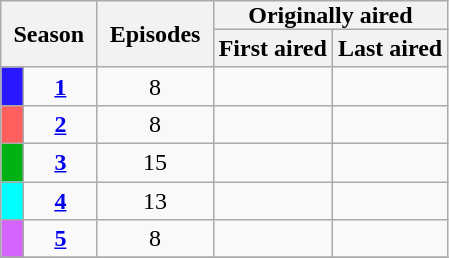<table class="wikitable" style="text-align: center;">
<tr>
<th style="padding: 0 8px;" rowspan="2" colspan="2">Season</th>
<th style="padding: 0 8px;" rowspan="2">Episodes</th>
<th style="padding: 0 8px;" colspan="2">Originally aired</th>
</tr>
<tr>
<th>First aired</th>
<th>Last aired</th>
</tr>
<tr>
<td style="background:#2917FF; width:8px;"></td>
<td><strong><a href='#'>1</a></strong></td>
<td>8</td>
<td></td>
<td></td>
</tr>
<tr>
<td style="background:#FF5F5F; width:8px;"></td>
<td><strong><a href='#'>2</a></strong></td>
<td>8</td>
<td></td>
<td></td>
</tr>
<tr>
<td style="background:#00B113; width:8px;"></td>
<td><strong><a href='#'>3</a></strong></td>
<td>15</td>
<td></td>
<td></td>
</tr>
<tr>
<td style="background:#00FFFF; width:8px;"></td>
<td><strong><a href='#'>4</a></strong></td>
<td>13</td>
<td></td>
<td></td>
</tr>
<tr>
<td style="background:#d464fc; width:8px;"></td>
<td><strong><a href='#'>5</a></strong></td>
<td>8</td>
<td></td>
<td></td>
</tr>
<tr>
</tr>
</table>
